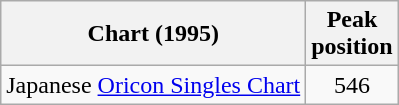<table class="wikitable">
<tr>
<th>Chart (1995)</th>
<th>Peak<br>position</th>
</tr>
<tr>
<td>Japanese <a href='#'>Oricon Singles Chart</a></td>
<td align="center">546</td>
</tr>
</table>
